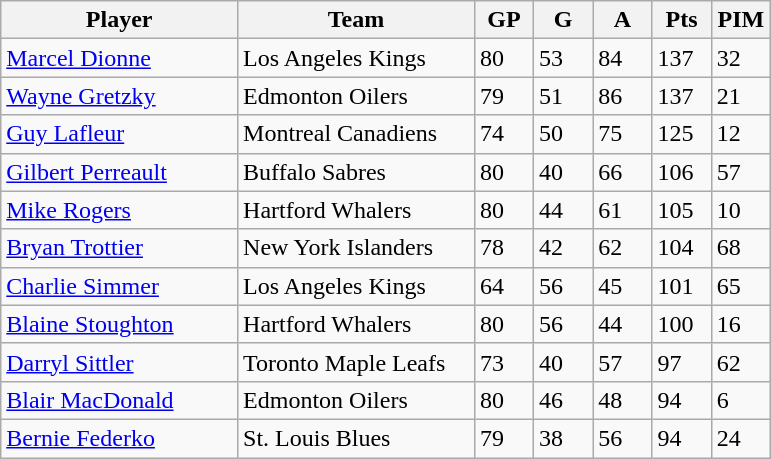<table class="wikitable">
<tr>
<th bgcolor="#DDDDFF" width="30%">Player</th>
<th bgcolor="#DDDDFF" width="30%">Team</th>
<th bgcolor="#DDDDFF" width="7.5%">GP</th>
<th bgcolor="#DDDDFF" width="7.5%">G</th>
<th bgcolor="#DDDDFF" width="7.5%">A</th>
<th bgcolor="#DDDDFF" width="7.5%">Pts</th>
<th bgcolor="#DDDDFF" width="7.5%">PIM</th>
</tr>
<tr>
<td><a href='#'>Marcel Dionne</a></td>
<td>Los Angeles Kings</td>
<td>80</td>
<td>53</td>
<td>84</td>
<td>137</td>
<td>32</td>
</tr>
<tr>
<td><a href='#'>Wayne Gretzky</a></td>
<td>Edmonton Oilers</td>
<td>79</td>
<td>51</td>
<td>86</td>
<td>137</td>
<td>21</td>
</tr>
<tr>
<td><a href='#'>Guy Lafleur</a></td>
<td>Montreal Canadiens</td>
<td>74</td>
<td>50</td>
<td>75</td>
<td>125</td>
<td>12</td>
</tr>
<tr>
<td><a href='#'>Gilbert Perreault</a></td>
<td>Buffalo Sabres</td>
<td>80</td>
<td>40</td>
<td>66</td>
<td>106</td>
<td>57</td>
</tr>
<tr>
<td><a href='#'>Mike Rogers</a></td>
<td>Hartford Whalers</td>
<td>80</td>
<td>44</td>
<td>61</td>
<td>105</td>
<td>10</td>
</tr>
<tr>
<td><a href='#'>Bryan Trottier</a></td>
<td>New York Islanders</td>
<td>78</td>
<td>42</td>
<td>62</td>
<td>104</td>
<td>68</td>
</tr>
<tr>
<td><a href='#'>Charlie Simmer</a></td>
<td>Los Angeles Kings</td>
<td>64</td>
<td>56</td>
<td>45</td>
<td>101</td>
<td>65</td>
</tr>
<tr>
<td><a href='#'>Blaine Stoughton</a></td>
<td>Hartford Whalers</td>
<td>80</td>
<td>56</td>
<td>44</td>
<td>100</td>
<td>16</td>
</tr>
<tr>
<td><a href='#'>Darryl Sittler</a></td>
<td>Toronto Maple Leafs</td>
<td>73</td>
<td>40</td>
<td>57</td>
<td>97</td>
<td>62</td>
</tr>
<tr>
<td><a href='#'>Blair MacDonald</a></td>
<td>Edmonton Oilers</td>
<td>80</td>
<td>46</td>
<td>48</td>
<td>94</td>
<td>6</td>
</tr>
<tr>
<td><a href='#'>Bernie Federko</a></td>
<td>St. Louis Blues</td>
<td>79</td>
<td>38</td>
<td>56</td>
<td>94</td>
<td>24</td>
</tr>
</table>
